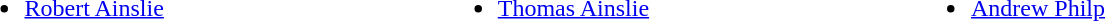<table style="width:100%;">
<tr>
<td style="vertical-align:top; width:20%;"><br><ul><li> <a href='#'>Robert Ainslie</a></li></ul></td>
<td style="vertical-align:top; width:20%;"><br><ul><li> <a href='#'>Thomas Ainslie</a></li></ul></td>
<td style="vertical-align:top; width:20%;"><br><ul><li> <a href='#'>Andrew Philp</a></li></ul></td>
<td style="vertical-align:top; width:20%;"></td>
</tr>
</table>
